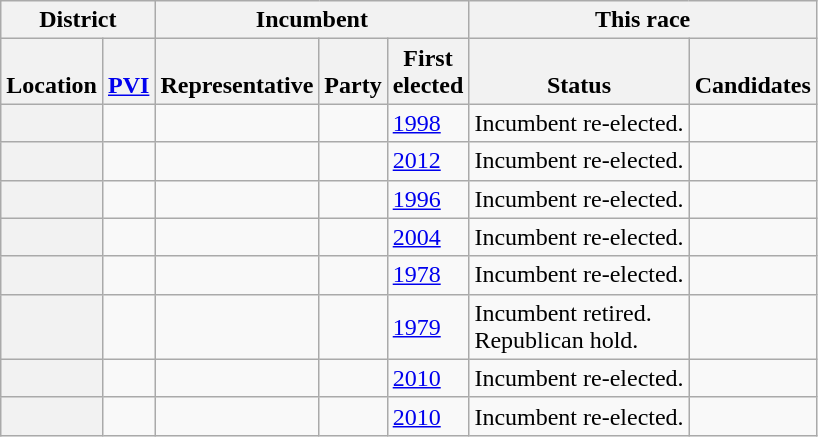<table class="wikitable sortable">
<tr valign=bottom>
<th colspan=2>District</th>
<th colspan=3>Incumbent</th>
<th colspan=2>This race</th>
</tr>
<tr valign=bottom>
<th>Location</th>
<th><a href='#'>PVI</a></th>
<th>Representative</th>
<th>Party</th>
<th>First<br>elected</th>
<th>Status</th>
<th>Candidates</th>
</tr>
<tr>
<th></th>
<td></td>
<td></td>
<td></td>
<td><a href='#'>1998</a></td>
<td>Incumbent re-elected.</td>
<td nowrap></td>
</tr>
<tr>
<th></th>
<td></td>
<td></td>
<td></td>
<td><a href='#'>2012</a></td>
<td>Incumbent re-elected.</td>
<td nowrap></td>
</tr>
<tr>
<th></th>
<td></td>
<td></td>
<td></td>
<td><a href='#'>1996</a></td>
<td>Incumbent re-elected.</td>
<td nowrap></td>
</tr>
<tr>
<th></th>
<td></td>
<td></td>
<td></td>
<td><a href='#'>2004</a></td>
<td>Incumbent re-elected.</td>
<td nowrap></td>
</tr>
<tr>
<th></th>
<td></td>
<td></td>
<td></td>
<td><a href='#'>1978</a></td>
<td>Incumbent re-elected.</td>
<td nowrap></td>
</tr>
<tr>
<th></th>
<td></td>
<td></td>
<td></td>
<td><a href='#'>1979 </a></td>
<td>Incumbent retired.<br>Republican hold.</td>
<td nowrap></td>
</tr>
<tr>
<th></th>
<td></td>
<td></td>
<td></td>
<td><a href='#'>2010</a></td>
<td>Incumbent re-elected.</td>
<td nowrap></td>
</tr>
<tr>
<th></th>
<td></td>
<td></td>
<td></td>
<td><a href='#'>2010</a></td>
<td>Incumbent re-elected.</td>
<td nowrap></td>
</tr>
</table>
